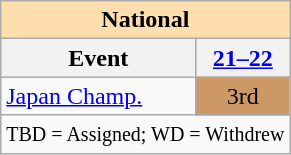<table class="wikitable" style="text-align:center">
<tr>
<th style="background-color: #ffdead; " colspan=2 align=center>National</th>
</tr>
<tr>
<th>Event</th>
<th><a href='#'>21–22</a></th>
</tr>
<tr>
<td align=left><a href='#'>Japan Champ.</a></td>
<td bgcolor=cc9966>3rd</td>
</tr>
<tr>
<td colspan=2 align=center><small> TBD = Assigned; WD = Withdrew </small></td>
</tr>
</table>
